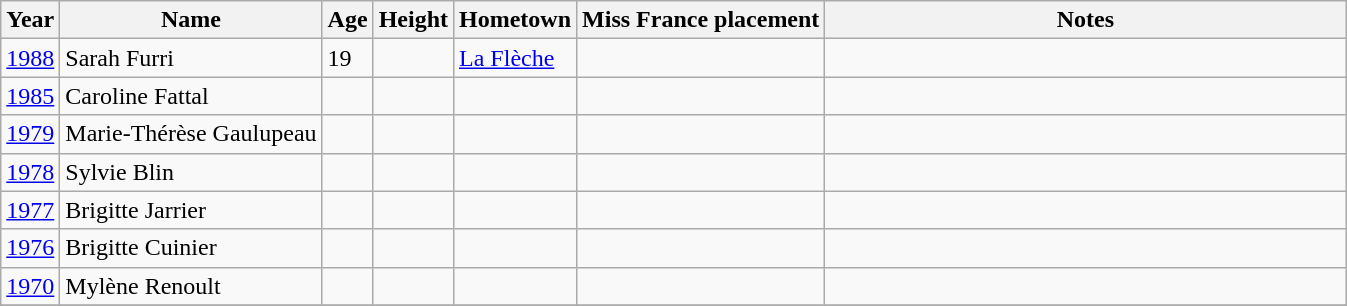<table class="wikitable sortable">
<tr>
<th>Year</th>
<th>Name</th>
<th>Age</th>
<th>Height</th>
<th>Hometown</th>
<th>Miss France placement</th>
<th width=340>Notes</th>
</tr>
<tr>
<td><a href='#'>1988</a></td>
<td>Sarah Furri</td>
<td>19</td>
<td></td>
<td><a href='#'>La Flèche</a></td>
<td></td>
<td></td>
</tr>
<tr>
<td><a href='#'>1985</a></td>
<td>Caroline Fattal</td>
<td></td>
<td></td>
<td></td>
<td></td>
<td></td>
</tr>
<tr>
<td><a href='#'>1979</a></td>
<td>Marie-Thérèse Gaulupeau</td>
<td></td>
<td></td>
<td></td>
<td></td>
<td></td>
</tr>
<tr>
<td><a href='#'>1978</a></td>
<td>Sylvie Blin</td>
<td></td>
<td></td>
<td></td>
<td></td>
<td></td>
</tr>
<tr>
<td><a href='#'>1977</a></td>
<td>Brigitte Jarrier</td>
<td></td>
<td></td>
<td></td>
<td></td>
<td></td>
</tr>
<tr>
<td><a href='#'>1976</a></td>
<td>Brigitte Cuinier</td>
<td></td>
<td></td>
<td></td>
<td></td>
<td></td>
</tr>
<tr>
<td><a href='#'>1970</a></td>
<td>Mylène Renoult</td>
<td></td>
<td></td>
<td></td>
<td></td>
<td></td>
</tr>
<tr>
</tr>
</table>
